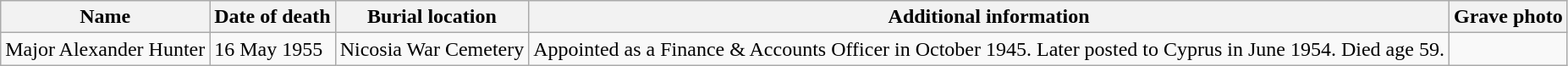<table class="wikitable">
<tr>
<th>Name</th>
<th>Date of death</th>
<th>Burial location</th>
<th>Additional information</th>
<th>Grave photo</th>
</tr>
<tr>
<td>Major Alexander Hunter</td>
<td>16 May 1955</td>
<td>Nicosia War Cemetery</td>
<td>Appointed as a Finance & Accounts Officer in October 1945. Later posted to Cyprus in June 1954. Died age 59.</td>
<td></td>
</tr>
</table>
